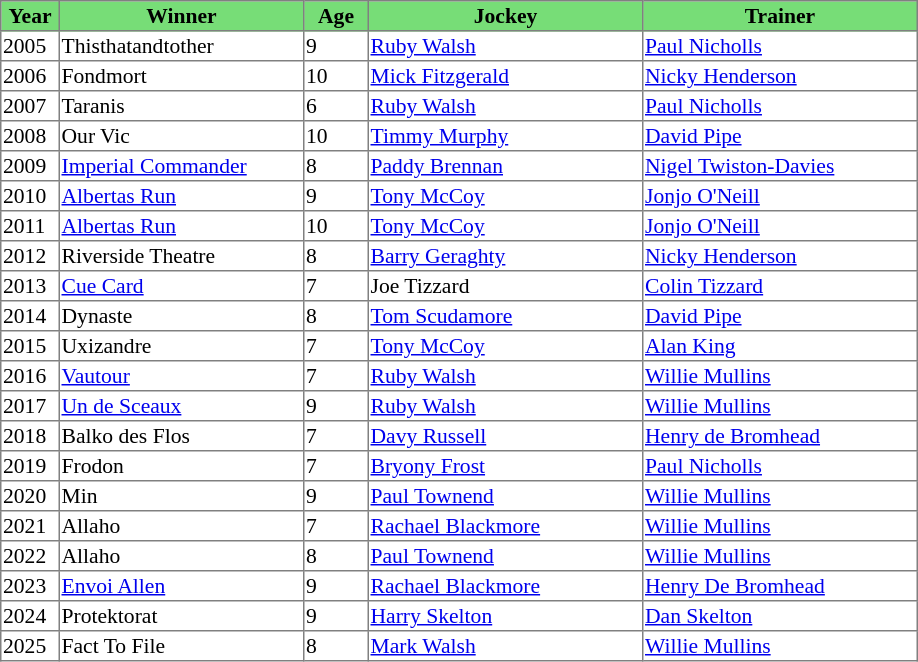<table class = "sortable" | border="1" style="border-collapse: collapse; font-size:90%">
<tr bgcolor="#77dd77" align="center">
<th width="36px"><strong>Year</strong><br></th>
<th width="160px"><strong>Winner</strong><br></th>
<th width="40px"><strong>Age</strong><br></th>
<th width="180px"><strong>Jockey</strong><br></th>
<th width="180px"><strong>Trainer</strong><br></th>
</tr>
<tr>
<td>2005</td>
<td>Thisthatandtother</td>
<td>9</td>
<td><a href='#'>Ruby Walsh</a></td>
<td><a href='#'>Paul Nicholls</a></td>
</tr>
<tr>
<td>2006</td>
<td>Fondmort</td>
<td>10</td>
<td><a href='#'>Mick Fitzgerald</a></td>
<td><a href='#'>Nicky Henderson</a></td>
</tr>
<tr>
<td>2007</td>
<td>Taranis</td>
<td>6</td>
<td><a href='#'>Ruby Walsh</a></td>
<td><a href='#'>Paul Nicholls</a></td>
</tr>
<tr>
<td>2008</td>
<td>Our Vic</td>
<td>10</td>
<td><a href='#'>Timmy Murphy</a></td>
<td><a href='#'>David Pipe</a></td>
</tr>
<tr>
<td>2009</td>
<td><a href='#'>Imperial Commander</a></td>
<td>8</td>
<td><a href='#'>Paddy Brennan</a></td>
<td><a href='#'>Nigel Twiston-Davies</a></td>
</tr>
<tr>
<td>2010</td>
<td><a href='#'>Albertas Run</a></td>
<td>9</td>
<td><a href='#'>Tony McCoy</a></td>
<td><a href='#'>Jonjo O'Neill</a></td>
</tr>
<tr>
<td>2011</td>
<td><a href='#'>Albertas Run</a></td>
<td>10</td>
<td><a href='#'>Tony McCoy</a></td>
<td><a href='#'>Jonjo O'Neill</a></td>
</tr>
<tr>
<td>2012</td>
<td>Riverside Theatre</td>
<td>8</td>
<td><a href='#'>Barry Geraghty</a></td>
<td><a href='#'>Nicky Henderson</a></td>
</tr>
<tr>
<td>2013</td>
<td><a href='#'>Cue Card</a></td>
<td>7</td>
<td>Joe Tizzard</td>
<td><a href='#'>Colin Tizzard</a></td>
</tr>
<tr>
<td>2014</td>
<td>Dynaste</td>
<td>8</td>
<td><a href='#'>Tom Scudamore</a></td>
<td><a href='#'>David Pipe</a></td>
</tr>
<tr>
<td>2015</td>
<td>Uxizandre</td>
<td>7</td>
<td><a href='#'>Tony McCoy</a></td>
<td><a href='#'>Alan King</a></td>
</tr>
<tr>
<td>2016</td>
<td><a href='#'>Vautour</a></td>
<td>7</td>
<td><a href='#'>Ruby Walsh</a></td>
<td><a href='#'>Willie Mullins</a></td>
</tr>
<tr>
<td>2017</td>
<td><a href='#'>Un de Sceaux</a></td>
<td>9</td>
<td><a href='#'>Ruby Walsh</a></td>
<td><a href='#'>Willie Mullins</a></td>
</tr>
<tr>
<td>2018</td>
<td>Balko des Flos</td>
<td>7</td>
<td><a href='#'>Davy Russell</a></td>
<td><a href='#'>Henry de Bromhead</a></td>
</tr>
<tr>
<td>2019</td>
<td>Frodon</td>
<td>7</td>
<td><a href='#'>Bryony Frost</a></td>
<td><a href='#'>Paul Nicholls</a></td>
</tr>
<tr>
<td>2020</td>
<td>Min</td>
<td>9</td>
<td><a href='#'>Paul Townend</a></td>
<td><a href='#'>Willie Mullins</a></td>
</tr>
<tr>
<td>2021</td>
<td>Allaho</td>
<td>7</td>
<td><a href='#'>Rachael Blackmore</a></td>
<td><a href='#'>Willie Mullins</a></td>
</tr>
<tr>
<td>2022</td>
<td>Allaho</td>
<td>8</td>
<td><a href='#'>Paul Townend</a></td>
<td><a href='#'>Willie Mullins</a></td>
</tr>
<tr>
<td>2023</td>
<td><a href='#'>Envoi Allen</a></td>
<td>9</td>
<td><a href='#'>Rachael Blackmore</a></td>
<td><a href='#'>Henry De Bromhead</a></td>
</tr>
<tr>
<td>2024</td>
<td>Protektorat</td>
<td>9</td>
<td><a href='#'>Harry Skelton</a></td>
<td><a href='#'>Dan Skelton</a></td>
</tr>
<tr>
<td>2025</td>
<td>Fact To File</td>
<td>8</td>
<td><a href='#'>Mark Walsh</a></td>
<td><a href='#'>Willie Mullins</a></td>
</tr>
</table>
